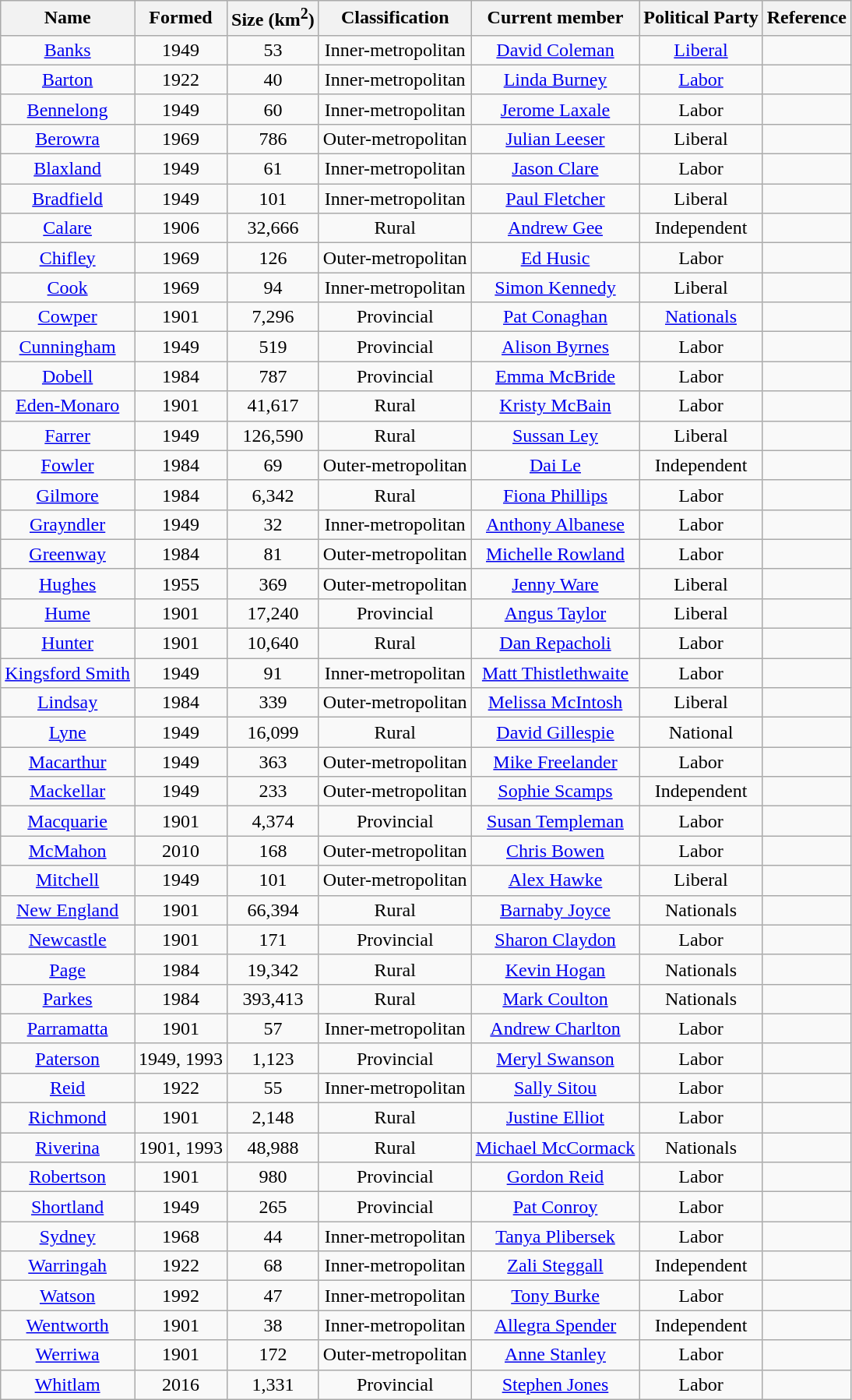<table class="wikitable sortable" style="text-align:center">
<tr>
<th>Name</th>
<th>Formed</th>
<th>Size (km<sup>2</sup>)</th>
<th>Classification</th>
<th>Current member</th>
<th>Political Party</th>
<th>Reference</th>
</tr>
<tr>
<td><a href='#'>Banks</a></td>
<td>1949</td>
<td>53</td>
<td>Inner-metropolitan</td>
<td><a href='#'>David Coleman</a></td>
<td><a href='#'>Liberal</a></td>
<td></td>
</tr>
<tr>
<td><a href='#'>Barton</a></td>
<td>1922</td>
<td>40</td>
<td>Inner-metropolitan</td>
<td><a href='#'>Linda Burney</a></td>
<td><a href='#'>Labor</a></td>
<td></td>
</tr>
<tr>
<td><a href='#'>Bennelong</a></td>
<td>1949</td>
<td>60</td>
<td>Inner-metropolitan</td>
<td><a href='#'>Jerome Laxale</a></td>
<td>Labor</td>
<td></td>
</tr>
<tr>
<td><a href='#'>Berowra</a></td>
<td>1969</td>
<td>786</td>
<td>Outer-metropolitan</td>
<td><a href='#'>Julian Leeser</a></td>
<td>Liberal</td>
<td></td>
</tr>
<tr>
<td><a href='#'>Blaxland</a></td>
<td>1949</td>
<td>61</td>
<td>Inner-metropolitan</td>
<td><a href='#'>Jason Clare</a></td>
<td>Labor</td>
<td></td>
</tr>
<tr>
<td><a href='#'>Bradfield</a></td>
<td>1949</td>
<td>101</td>
<td>Inner-metropolitan</td>
<td><a href='#'>Paul Fletcher</a></td>
<td>Liberal</td>
<td></td>
</tr>
<tr>
<td><a href='#'>Calare</a></td>
<td>1906</td>
<td>32,666</td>
<td>Rural</td>
<td><a href='#'>Andrew Gee</a></td>
<td>Independent</td>
<td></td>
</tr>
<tr>
<td><a href='#'>Chifley</a></td>
<td>1969</td>
<td>126</td>
<td>Outer-metropolitan</td>
<td><a href='#'>Ed Husic</a></td>
<td>Labor</td>
<td></td>
</tr>
<tr>
<td><a href='#'>Cook</a></td>
<td>1969</td>
<td>94</td>
<td>Inner-metropolitan</td>
<td><a href='#'>Simon Kennedy</a></td>
<td>Liberal</td>
<td></td>
</tr>
<tr>
<td><a href='#'>Cowper</a></td>
<td>1901</td>
<td>7,296</td>
<td>Provincial</td>
<td><a href='#'>Pat Conaghan</a></td>
<td><a href='#'>Nationals</a></td>
<td></td>
</tr>
<tr>
<td><a href='#'>Cunningham</a></td>
<td>1949</td>
<td>519</td>
<td>Provincial</td>
<td><a href='#'>Alison Byrnes</a></td>
<td>Labor</td>
<td></td>
</tr>
<tr>
<td><a href='#'>Dobell</a></td>
<td>1984</td>
<td>787</td>
<td>Provincial</td>
<td><a href='#'>Emma McBride</a></td>
<td>Labor</td>
<td></td>
</tr>
<tr>
<td><a href='#'>Eden-Monaro</a></td>
<td>1901</td>
<td>41,617</td>
<td>Rural</td>
<td><a href='#'>Kristy McBain</a></td>
<td>Labor</td>
<td></td>
</tr>
<tr>
<td><a href='#'>Farrer</a></td>
<td>1949</td>
<td>126,590</td>
<td>Rural</td>
<td><a href='#'>Sussan Ley</a></td>
<td>Liberal</td>
<td></td>
</tr>
<tr>
<td><a href='#'>Fowler</a></td>
<td>1984</td>
<td>69</td>
<td>Outer-metropolitan</td>
<td><a href='#'>Dai Le</a></td>
<td>Independent</td>
<td></td>
</tr>
<tr>
<td><a href='#'>Gilmore</a></td>
<td>1984</td>
<td>6,342</td>
<td>Rural</td>
<td><a href='#'>Fiona Phillips</a></td>
<td>Labor</td>
<td></td>
</tr>
<tr>
<td><a href='#'>Grayndler</a></td>
<td>1949</td>
<td>32</td>
<td>Inner-metropolitan</td>
<td><a href='#'>Anthony Albanese</a></td>
<td>Labor</td>
<td></td>
</tr>
<tr>
<td><a href='#'>Greenway</a></td>
<td>1984</td>
<td>81</td>
<td>Outer-metropolitan</td>
<td><a href='#'>Michelle Rowland</a></td>
<td>Labor</td>
<td></td>
</tr>
<tr>
<td><a href='#'>Hughes</a></td>
<td>1955</td>
<td>369</td>
<td>Outer-metropolitan</td>
<td><a href='#'>Jenny Ware</a></td>
<td>Liberal</td>
<td></td>
</tr>
<tr>
<td><a href='#'>Hume</a></td>
<td>1901</td>
<td>17,240</td>
<td>Provincial</td>
<td><a href='#'>Angus Taylor</a></td>
<td>Liberal</td>
<td> </td>
</tr>
<tr>
<td><a href='#'>Hunter</a></td>
<td>1901</td>
<td>10,640</td>
<td>Rural</td>
<td><a href='#'>Dan Repacholi</a></td>
<td>Labor</td>
<td></td>
</tr>
<tr>
<td><a href='#'>Kingsford Smith</a></td>
<td>1949</td>
<td>91</td>
<td>Inner-metropolitan</td>
<td><a href='#'>Matt Thistlethwaite</a></td>
<td>Labor</td>
<td></td>
</tr>
<tr>
<td><a href='#'>Lindsay</a></td>
<td>1984</td>
<td>339</td>
<td>Outer-metropolitan</td>
<td><a href='#'>Melissa McIntosh</a></td>
<td>Liberal</td>
<td></td>
</tr>
<tr>
<td><a href='#'>Lyne</a></td>
<td>1949</td>
<td>16,099</td>
<td>Rural</td>
<td><a href='#'>David Gillespie</a></td>
<td>National</td>
<td></td>
</tr>
<tr>
<td><a href='#'>Macarthur</a></td>
<td>1949</td>
<td>363</td>
<td>Outer-metropolitan</td>
<td><a href='#'>Mike Freelander</a></td>
<td>Labor</td>
<td></td>
</tr>
<tr>
<td><a href='#'>Mackellar</a></td>
<td>1949</td>
<td>233</td>
<td>Outer-metropolitan</td>
<td><a href='#'>Sophie Scamps</a></td>
<td>Independent</td>
<td></td>
</tr>
<tr>
<td><a href='#'>Macquarie</a></td>
<td>1901</td>
<td>4,374</td>
<td>Provincial</td>
<td><a href='#'>Susan Templeman</a></td>
<td>Labor</td>
<td></td>
</tr>
<tr>
<td><a href='#'>McMahon</a></td>
<td>2010</td>
<td>168</td>
<td>Outer-metropolitan</td>
<td><a href='#'>Chris Bowen</a></td>
<td>Labor</td>
<td></td>
</tr>
<tr>
<td><a href='#'>Mitchell</a></td>
<td>1949</td>
<td>101</td>
<td>Outer-metropolitan</td>
<td><a href='#'>Alex Hawke</a></td>
<td>Liberal</td>
<td></td>
</tr>
<tr>
<td><a href='#'>New England</a></td>
<td>1901</td>
<td>66,394</td>
<td>Rural</td>
<td><a href='#'>Barnaby Joyce</a></td>
<td>Nationals</td>
<td></td>
</tr>
<tr>
<td><a href='#'>Newcastle</a></td>
<td>1901</td>
<td>171</td>
<td>Provincial</td>
<td><a href='#'>Sharon Claydon</a></td>
<td>Labor</td>
<td></td>
</tr>
<tr>
<td><a href='#'>Page</a></td>
<td>1984</td>
<td>19,342</td>
<td>Rural</td>
<td><a href='#'>Kevin Hogan</a></td>
<td>Nationals</td>
<td></td>
</tr>
<tr>
<td><a href='#'>Parkes</a></td>
<td>1984</td>
<td>393,413</td>
<td>Rural</td>
<td><a href='#'>Mark Coulton</a></td>
<td>Nationals</td>
<td></td>
</tr>
<tr>
<td><a href='#'>Parramatta</a></td>
<td>1901</td>
<td>57</td>
<td>Inner-metropolitan</td>
<td><a href='#'>Andrew Charlton</a></td>
<td>Labor</td>
<td></td>
</tr>
<tr>
<td><a href='#'>Paterson</a></td>
<td>1949, 1993</td>
<td>1,123</td>
<td>Provincial</td>
<td><a href='#'>Meryl Swanson</a></td>
<td>Labor</td>
<td></td>
</tr>
<tr>
<td><a href='#'>Reid</a></td>
<td>1922</td>
<td>55</td>
<td>Inner-metropolitan</td>
<td><a href='#'>Sally Sitou</a></td>
<td>Labor</td>
<td></td>
</tr>
<tr>
<td><a href='#'>Richmond</a></td>
<td>1901</td>
<td>2,148</td>
<td>Rural</td>
<td><a href='#'>Justine Elliot</a></td>
<td>Labor</td>
<td></td>
</tr>
<tr>
<td><a href='#'>Riverina</a></td>
<td>1901, 1993</td>
<td>48,988</td>
<td>Rural</td>
<td><a href='#'>Michael McCormack</a></td>
<td>Nationals</td>
<td></td>
</tr>
<tr>
<td><a href='#'>Robertson</a></td>
<td>1901</td>
<td>980</td>
<td>Provincial</td>
<td><a href='#'>Gordon Reid</a></td>
<td>Labor</td>
<td></td>
</tr>
<tr>
<td><a href='#'>Shortland</a></td>
<td>1949</td>
<td>265</td>
<td>Provincial</td>
<td><a href='#'>Pat Conroy</a></td>
<td>Labor</td>
<td></td>
</tr>
<tr>
<td><a href='#'>Sydney</a></td>
<td>1968</td>
<td>44</td>
<td>Inner-metropolitan</td>
<td><a href='#'>Tanya Plibersek</a></td>
<td>Labor</td>
<td></td>
</tr>
<tr>
<td><a href='#'>Warringah</a></td>
<td>1922</td>
<td>68</td>
<td>Inner-metropolitan</td>
<td><a href='#'>Zali Steggall</a></td>
<td>Independent</td>
<td></td>
</tr>
<tr>
<td><a href='#'>Watson</a></td>
<td>1992</td>
<td>47</td>
<td>Inner-metropolitan</td>
<td><a href='#'>Tony Burke</a></td>
<td>Labor</td>
<td></td>
</tr>
<tr>
<td><a href='#'>Wentworth</a></td>
<td>1901</td>
<td>38</td>
<td>Inner-metropolitan</td>
<td><a href='#'>Allegra Spender</a></td>
<td>Independent</td>
<td></td>
</tr>
<tr>
<td><a href='#'>Werriwa</a></td>
<td>1901</td>
<td>172</td>
<td>Outer-metropolitan</td>
<td><a href='#'>Anne Stanley</a></td>
<td>Labor</td>
<td></td>
</tr>
<tr>
<td><a href='#'>Whitlam</a></td>
<td>2016</td>
<td>1,331</td>
<td>Provincial</td>
<td><a href='#'>Stephen Jones</a></td>
<td>Labor</td>
<td></td>
</tr>
</table>
